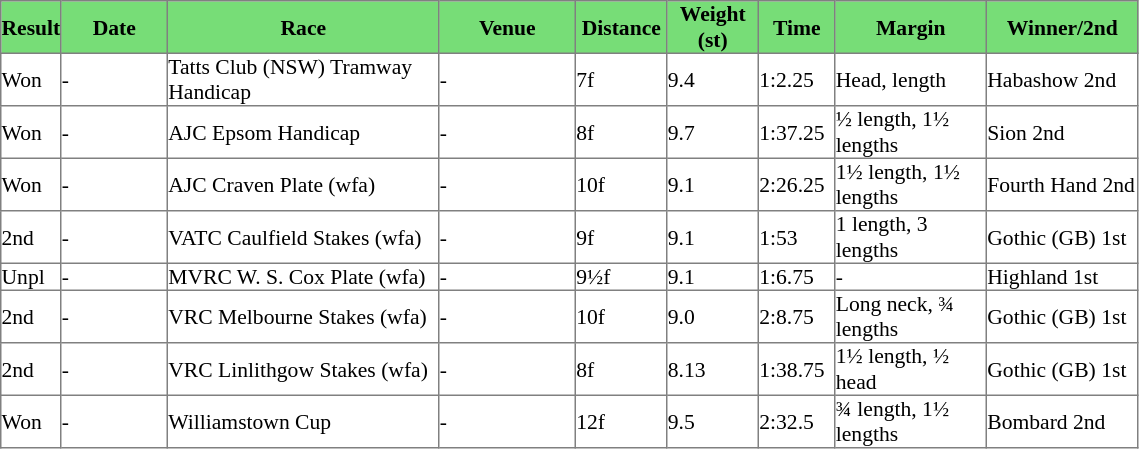<table class = "sortable" | border="1" cellpadding="0" style="border-collapse: collapse; font-size:90%">
<tr bgcolor="#77dd77" align="center">
<td width="36px"><strong>Result</strong></td>
<td width="70px"><strong>Date</strong></td>
<td width="180px"><strong>Race</strong></td>
<td width="90px"><strong>Venue</strong></td>
<td width="60px"><strong>Distance</strong></td>
<td width="60px"><strong>Weight (st)</strong></td>
<td width="50px"><strong>Time</strong></td>
<td width="100px"><strong>Margin</strong></td>
<td width="100px"><strong>Winner/2nd</strong></td>
</tr>
<tr>
<td>Won</td>
<td>-</td>
<td>Tatts Club (NSW) Tramway Handicap</td>
<td>-</td>
<td>7f</td>
<td>9.4</td>
<td>1:2.25</td>
<td>Head, length</td>
<td>Habashow 2nd</td>
</tr>
<tr>
<td>Won</td>
<td>-</td>
<td>AJC Epsom Handicap</td>
<td>-</td>
<td>8f</td>
<td>9.7</td>
<td>1:37.25</td>
<td>½ length, 1½ lengths</td>
<td>Sion 2nd</td>
</tr>
<tr>
<td>Won</td>
<td>-</td>
<td>AJC Craven Plate (wfa)</td>
<td>-</td>
<td>10f</td>
<td>9.1</td>
<td>2:26.25</td>
<td>1½ length, 1½ lengths</td>
<td>Fourth Hand 2nd</td>
</tr>
<tr>
<td>2nd</td>
<td>-</td>
<td>VATC Caulfield Stakes (wfa)</td>
<td>-</td>
<td>9f</td>
<td>9.1</td>
<td>1:53</td>
<td>1 length, 3 lengths</td>
<td>Gothic (GB) 1st</td>
</tr>
<tr>
<td>Unpl</td>
<td>-</td>
<td>MVRC W. S. Cox Plate (wfa)</td>
<td>-</td>
<td>9½f</td>
<td>9.1</td>
<td>1:6.75</td>
<td>-</td>
<td>Highland 1st</td>
</tr>
<tr>
<td>2nd</td>
<td>-</td>
<td>VRC Melbourne Stakes (wfa)</td>
<td>-</td>
<td>10f</td>
<td>9.0</td>
<td>2:8.75</td>
<td>Long neck, ¾ lengths</td>
<td>Gothic (GB) 1st</td>
</tr>
<tr>
<td>2nd</td>
<td>-</td>
<td>VRC Linlithgow Stakes (wfa)</td>
<td>-</td>
<td>8f</td>
<td>8.13</td>
<td>1:38.75</td>
<td>1½ length, ½ head</td>
<td>Gothic (GB) 1st</td>
</tr>
<tr>
<td>Won</td>
<td>-</td>
<td>Williamstown Cup</td>
<td>-</td>
<td>12f</td>
<td>9.5</td>
<td>2:32.5</td>
<td>¾ length, 1½ lengths</td>
<td>Bombard 2nd</td>
</tr>
</table>
